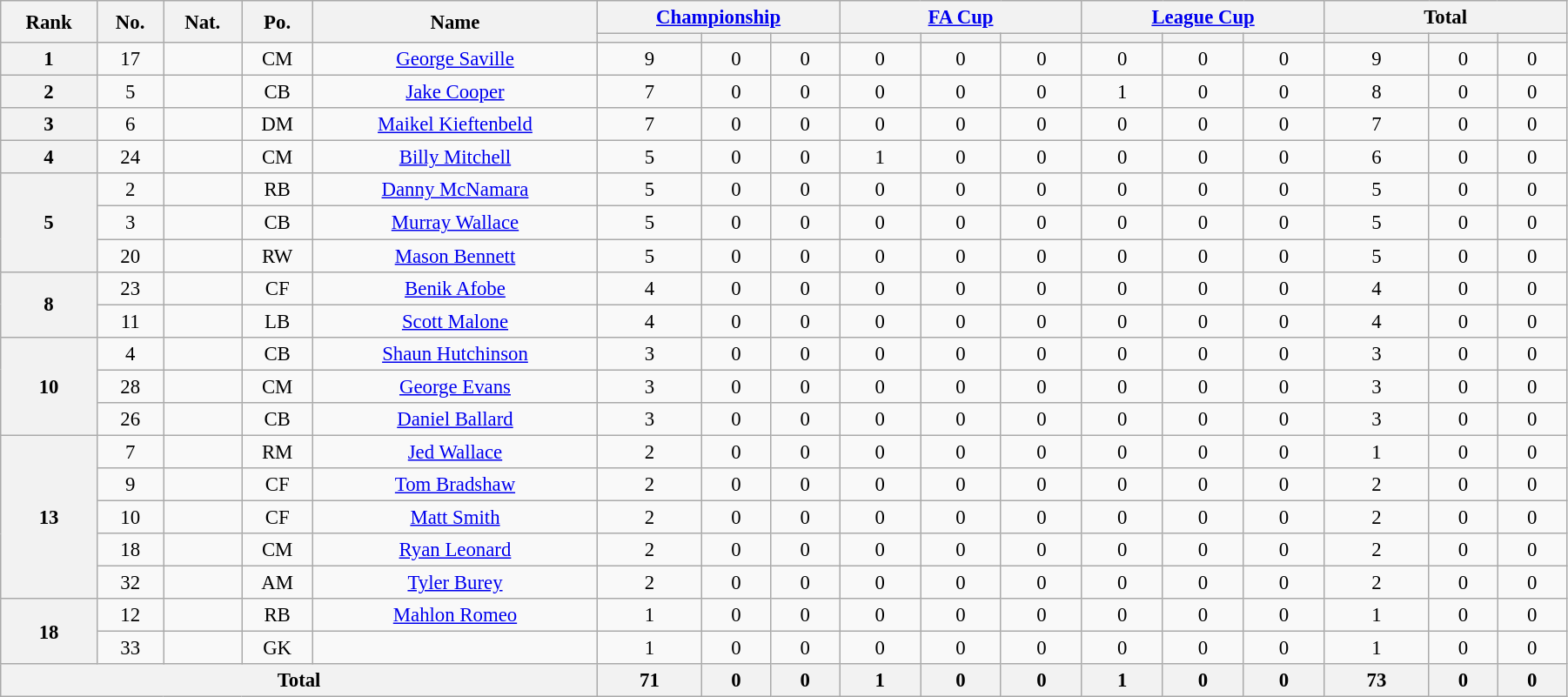<table class="wikitable" style="text-align:center; font-size:95%; width:95%;">
<tr>
<th rowspan=2>Rank</th>
<th rowspan=2>No.</th>
<th rowspan=2>Nat.</th>
<th rowspan=2>Po.</th>
<th rowspan=2>Name</th>
<th colspan=3 width=100px><a href='#'>Championship</a></th>
<th colspan=3 width=100px><a href='#'>FA Cup</a></th>
<th colspan=3 width=100px><a href='#'>League Cup</a></th>
<th colspan=3 width=100px>Total</th>
</tr>
<tr>
<th></th>
<th></th>
<th></th>
<th></th>
<th></th>
<th></th>
<th></th>
<th></th>
<th></th>
<th></th>
<th></th>
<th></th>
</tr>
<tr>
<th rowspan=1>1</th>
<td>17</td>
<td></td>
<td>CM</td>
<td><a href='#'>George Saville</a></td>
<td>9</td>
<td>0</td>
<td>0</td>
<td>0</td>
<td>0</td>
<td>0</td>
<td>0</td>
<td>0</td>
<td>0</td>
<td>9</td>
<td>0</td>
<td>0</td>
</tr>
<tr>
<th rowspan=1>2</th>
<td>5</td>
<td></td>
<td>CB</td>
<td><a href='#'>Jake Cooper</a></td>
<td>7</td>
<td>0</td>
<td>0</td>
<td>0</td>
<td>0</td>
<td>0</td>
<td>1</td>
<td>0</td>
<td>0</td>
<td>8</td>
<td>0</td>
<td>0</td>
</tr>
<tr>
<th rowspan=1>3</th>
<td>6</td>
<td></td>
<td>DM</td>
<td><a href='#'>Maikel Kieftenbeld</a></td>
<td>7</td>
<td>0</td>
<td>0</td>
<td>0</td>
<td>0</td>
<td>0</td>
<td>0</td>
<td>0</td>
<td>0</td>
<td>7</td>
<td>0</td>
<td>0</td>
</tr>
<tr>
<th rowspan=1>4</th>
<td>24</td>
<td></td>
<td>CM</td>
<td><a href='#'>Billy Mitchell</a></td>
<td>5</td>
<td>0</td>
<td>0</td>
<td>1</td>
<td>0</td>
<td>0</td>
<td>0</td>
<td>0</td>
<td>0</td>
<td>6</td>
<td>0</td>
<td>0</td>
</tr>
<tr>
<th rowspan=3>5</th>
<td>2</td>
<td></td>
<td>RB</td>
<td><a href='#'>Danny McNamara</a></td>
<td>5</td>
<td>0</td>
<td>0</td>
<td>0</td>
<td>0</td>
<td>0</td>
<td>0</td>
<td>0</td>
<td>0</td>
<td>5</td>
<td>0</td>
<td>0</td>
</tr>
<tr>
<td>3</td>
<td></td>
<td>CB</td>
<td><a href='#'>Murray Wallace</a></td>
<td>5</td>
<td>0</td>
<td>0</td>
<td>0</td>
<td>0</td>
<td>0</td>
<td>0</td>
<td>0</td>
<td>0</td>
<td>5</td>
<td>0</td>
<td>0</td>
</tr>
<tr>
<td>20</td>
<td></td>
<td>RW</td>
<td><a href='#'>Mason Bennett</a></td>
<td>5</td>
<td>0</td>
<td>0</td>
<td>0</td>
<td>0</td>
<td>0</td>
<td>0</td>
<td>0</td>
<td>0</td>
<td>5</td>
<td>0</td>
<td>0</td>
</tr>
<tr>
<th rowspan=2>8</th>
<td>23</td>
<td></td>
<td>CF</td>
<td><a href='#'>Benik Afobe</a></td>
<td>4</td>
<td>0</td>
<td>0</td>
<td>0</td>
<td>0</td>
<td>0</td>
<td>0</td>
<td>0</td>
<td>0</td>
<td>4</td>
<td>0</td>
<td>0</td>
</tr>
<tr>
<td>11</td>
<td></td>
<td>LB</td>
<td><a href='#'>Scott Malone</a></td>
<td>4</td>
<td>0</td>
<td>0</td>
<td>0</td>
<td>0</td>
<td>0</td>
<td>0</td>
<td>0</td>
<td>0</td>
<td>4</td>
<td>0</td>
<td>0</td>
</tr>
<tr>
<th rowspan=3>10</th>
<td>4</td>
<td></td>
<td>CB</td>
<td><a href='#'>Shaun Hutchinson</a></td>
<td>3</td>
<td>0</td>
<td>0</td>
<td>0</td>
<td>0</td>
<td>0</td>
<td>0</td>
<td>0</td>
<td>0</td>
<td>3</td>
<td>0</td>
<td>0</td>
</tr>
<tr>
<td>28</td>
<td></td>
<td>CM</td>
<td><a href='#'>George Evans</a></td>
<td>3</td>
<td>0</td>
<td>0</td>
<td>0</td>
<td>0</td>
<td>0</td>
<td>0</td>
<td>0</td>
<td>0</td>
<td>3</td>
<td>0</td>
<td>0</td>
</tr>
<tr>
<td>26</td>
<td></td>
<td>CB</td>
<td><a href='#'>Daniel Ballard</a></td>
<td>3</td>
<td>0</td>
<td>0</td>
<td>0</td>
<td>0</td>
<td>0</td>
<td>0</td>
<td>0</td>
<td>0</td>
<td>3</td>
<td>0</td>
<td>0</td>
</tr>
<tr>
<th rowspan=5>13</th>
<td>7</td>
<td></td>
<td>RM</td>
<td><a href='#'>Jed Wallace</a></td>
<td>2</td>
<td>0</td>
<td>0</td>
<td>0</td>
<td>0</td>
<td>0</td>
<td>0</td>
<td>0</td>
<td>0</td>
<td>1</td>
<td>0</td>
<td>0</td>
</tr>
<tr>
<td>9</td>
<td></td>
<td>CF</td>
<td><a href='#'>Tom Bradshaw</a></td>
<td>2</td>
<td>0</td>
<td>0</td>
<td>0</td>
<td>0</td>
<td>0</td>
<td>0</td>
<td>0</td>
<td>0</td>
<td>2</td>
<td>0</td>
<td>0</td>
</tr>
<tr>
<td>10</td>
<td></td>
<td>CF</td>
<td><a href='#'>Matt Smith</a></td>
<td>2</td>
<td>0</td>
<td>0</td>
<td>0</td>
<td>0</td>
<td>0</td>
<td>0</td>
<td>0</td>
<td>0</td>
<td>2</td>
<td>0</td>
<td>0</td>
</tr>
<tr>
<td>18</td>
<td></td>
<td>CM</td>
<td><a href='#'>Ryan Leonard</a></td>
<td>2</td>
<td>0</td>
<td>0</td>
<td>0</td>
<td>0</td>
<td>0</td>
<td>0</td>
<td>0</td>
<td>0</td>
<td>2</td>
<td>0</td>
<td>0</td>
</tr>
<tr>
<td>32</td>
<td></td>
<td>AM</td>
<td><a href='#'>Tyler Burey</a></td>
<td>2</td>
<td>0</td>
<td>0</td>
<td>0</td>
<td>0</td>
<td>0</td>
<td>0</td>
<td>0</td>
<td>0</td>
<td>2</td>
<td>0</td>
<td>0</td>
</tr>
<tr>
<th rowspan=2>18</th>
<td>12</td>
<td></td>
<td>RB</td>
<td><a href='#'>Mahlon Romeo</a></td>
<td>1</td>
<td>0</td>
<td>0</td>
<td>0</td>
<td>0</td>
<td>0</td>
<td>0</td>
<td>0</td>
<td>0</td>
<td>1</td>
<td>0</td>
<td>0</td>
</tr>
<tr>
<td>33</td>
<td></td>
<td>GK</td>
<td></td>
<td>1</td>
<td>0</td>
<td>0</td>
<td>0</td>
<td>0</td>
<td>0</td>
<td>0</td>
<td>0</td>
<td>0</td>
<td>1</td>
<td>0</td>
<td>0</td>
</tr>
<tr>
<th colspan=5>Total</th>
<th>71</th>
<th>0</th>
<th>0</th>
<th>1</th>
<th>0</th>
<th>0</th>
<th>1</th>
<th>0</th>
<th>0</th>
<th>73</th>
<th>0</th>
<th>0</th>
</tr>
</table>
